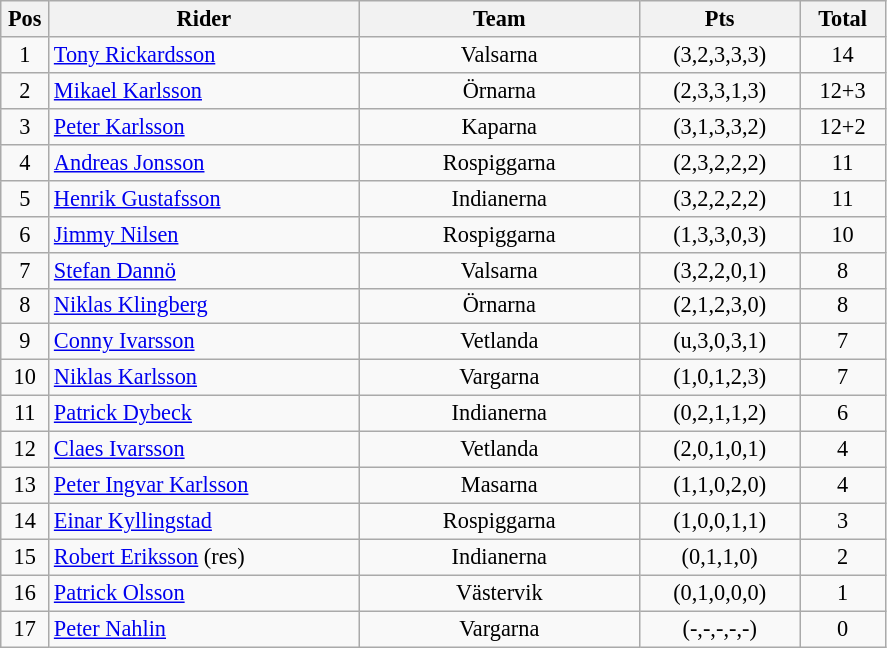<table class=wikitable style="font-size:93%;">
<tr>
<th width=25px>Pos</th>
<th width=200px>Rider</th>
<th width=180px>Team</th>
<th width=100px>Pts</th>
<th width=50px>Total</th>
</tr>
<tr align=center>
<td>1</td>
<td align=left><a href='#'>Tony Rickardsson</a></td>
<td>Valsarna</td>
<td>(3,2,3,3,3)</td>
<td>14</td>
</tr>
<tr align=center>
<td>2</td>
<td align=left><a href='#'>Mikael Karlsson</a></td>
<td>Örnarna</td>
<td>(2,3,3,1,3)</td>
<td>12+3</td>
</tr>
<tr align=center>
<td>3</td>
<td align=left><a href='#'>Peter Karlsson</a></td>
<td>Kaparna</td>
<td>(3,1,3,3,2)</td>
<td>12+2</td>
</tr>
<tr align=center>
<td>4</td>
<td align=left><a href='#'>Andreas Jonsson</a></td>
<td>Rospiggarna</td>
<td>(2,3,2,2,2)</td>
<td>11</td>
</tr>
<tr align=center>
<td>5</td>
<td align=left><a href='#'>Henrik Gustafsson</a></td>
<td>Indianerna</td>
<td>(3,2,2,2,2)</td>
<td>11</td>
</tr>
<tr align=center>
<td>6</td>
<td align=left><a href='#'>Jimmy Nilsen</a></td>
<td>Rospiggarna</td>
<td>(1,3,3,0,3)</td>
<td>10</td>
</tr>
<tr align=center>
<td>7</td>
<td align=left><a href='#'>Stefan Dannö</a></td>
<td>Valsarna</td>
<td>(3,2,2,0,1)</td>
<td>8</td>
</tr>
<tr align=center>
<td>8</td>
<td align=left><a href='#'>Niklas Klingberg</a></td>
<td>Örnarna</td>
<td>(2,1,2,3,0)</td>
<td>8</td>
</tr>
<tr align=center>
<td>9</td>
<td align=left><a href='#'>Conny Ivarsson</a></td>
<td>Vetlanda</td>
<td>(u,3,0,3,1)</td>
<td>7</td>
</tr>
<tr align=center>
<td>10</td>
<td align=left><a href='#'>Niklas Karlsson</a></td>
<td>Vargarna</td>
<td>(1,0,1,2,3)</td>
<td>7</td>
</tr>
<tr align=center>
<td>11</td>
<td align=left><a href='#'>Patrick Dybeck</a></td>
<td>Indianerna</td>
<td>(0,2,1,1,2)</td>
<td>6</td>
</tr>
<tr align=center>
<td>12</td>
<td align=left><a href='#'>Claes Ivarsson</a></td>
<td>Vetlanda</td>
<td>(2,0,1,0,1)</td>
<td>4</td>
</tr>
<tr align=center>
<td>13</td>
<td align=left><a href='#'>Peter Ingvar Karlsson</a></td>
<td>Masarna</td>
<td>(1,1,0,2,0)</td>
<td>4</td>
</tr>
<tr align=center>
<td>14</td>
<td align=left><a href='#'>Einar Kyllingstad</a></td>
<td>Rospiggarna</td>
<td>(1,0,0,1,1)</td>
<td>3</td>
</tr>
<tr align=center>
<td>15</td>
<td align=left><a href='#'>Robert Eriksson</a> (res)</td>
<td>Indianerna</td>
<td>(0,1,1,0)</td>
<td>2</td>
</tr>
<tr align=center>
<td>16</td>
<td align=left><a href='#'>Patrick Olsson</a></td>
<td>Västervik</td>
<td>(0,1,0,0,0)</td>
<td>1</td>
</tr>
<tr align=center>
<td>17</td>
<td align=left><a href='#'>Peter Nahlin</a></td>
<td>Vargarna</td>
<td>(-,-,-,-,-)</td>
<td>0</td>
</tr>
</table>
